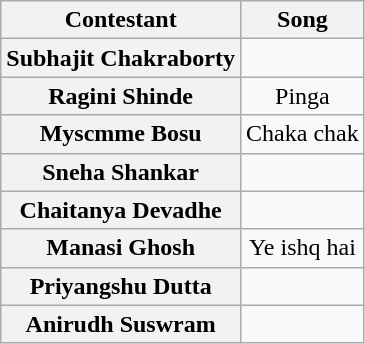<table class="wikitable unsortable" style="text-align:center;">
<tr>
<th scope="col">Contestant</th>
<th scope="col">Song</th>
</tr>
<tr>
<th>Subhajit Chakraborty</th>
<td></td>
</tr>
<tr>
<th>Ragini Shinde</th>
<td>Pinga</td>
</tr>
<tr>
<th>Myscmme Bosu</th>
<td>Chaka chak</td>
</tr>
<tr>
<th>Sneha Shankar</th>
<td></td>
</tr>
<tr>
<th>Chaitanya Devadhe</th>
<td></td>
</tr>
<tr>
<th>Manasi Ghosh</th>
<td>Ye ishq hai</td>
</tr>
<tr>
<th>Priyangshu Dutta</th>
<td></td>
</tr>
<tr>
<th>Anirudh Suswram</th>
<td></td>
</tr>
</table>
